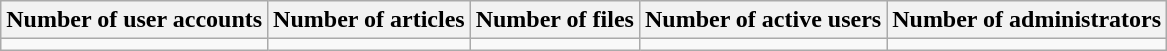<table class="wikitable" style="text-align:center" align="center">
<tr>
<th>Number of user accounts</th>
<th>Number of articles</th>
<th>Number of files</th>
<th>Number of active users</th>
<th>Number of administrators</th>
</tr>
<tr>
<td></td>
<td></td>
<td></td>
<td></td>
<td></td>
</tr>
</table>
